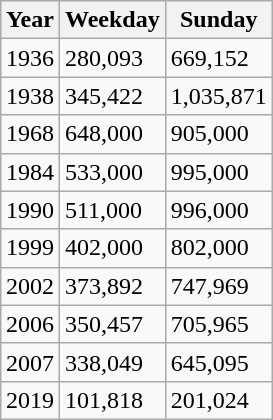<table style="float:right;"  class="wikitable">
<tr>
<th>Year</th>
<th>Weekday</th>
<th>Sunday</th>
</tr>
<tr>
<td>1936</td>
<td>280,093</td>
<td>669,152</td>
</tr>
<tr>
<td>1938</td>
<td>345,422</td>
<td>1,035,871</td>
</tr>
<tr>
<td>1968</td>
<td>648,000</td>
<td>905,000</td>
</tr>
<tr>
<td>1984</td>
<td>533,000</td>
<td>995,000</td>
</tr>
<tr>
<td>1990</td>
<td>511,000</td>
<td>996,000</td>
</tr>
<tr>
<td>1999</td>
<td>402,000</td>
<td>802,000</td>
</tr>
<tr>
<td>2002</td>
<td>373,892</td>
<td>747,969</td>
</tr>
<tr>
<td>2006</td>
<td>350,457</td>
<td>705,965</td>
</tr>
<tr>
<td>2007</td>
<td>338,049</td>
<td>645,095</td>
</tr>
<tr>
<td>2019</td>
<td>101,818</td>
<td>201,024</td>
</tr>
</table>
